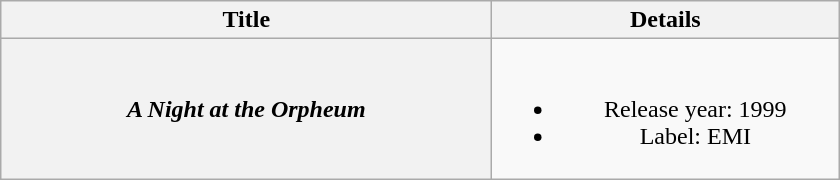<table class="wikitable plainrowheaders" style=text-align:center;>
<tr>
<th scope="col" style="width:20em;">Title</th>
<th scope="col" style="width:14em;">Details</th>
</tr>
<tr>
<th scope="row"><em>A Night at the Orpheum</em><br></th>
<td><br><ul><li>Release year: 1999</li><li>Label: EMI</li></ul></td>
</tr>
</table>
